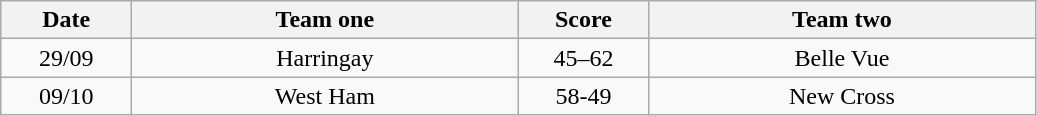<table class="wikitable" style="text-align: center">
<tr>
<th width=80>Date</th>
<th width=250>Team one</th>
<th width=80>Score</th>
<th width=250>Team two</th>
</tr>
<tr>
<td>29/09</td>
<td>Harringay</td>
<td>45–62</td>
<td>Belle Vue</td>
</tr>
<tr>
<td>09/10</td>
<td>West Ham</td>
<td>58-49</td>
<td>New Cross</td>
</tr>
</table>
